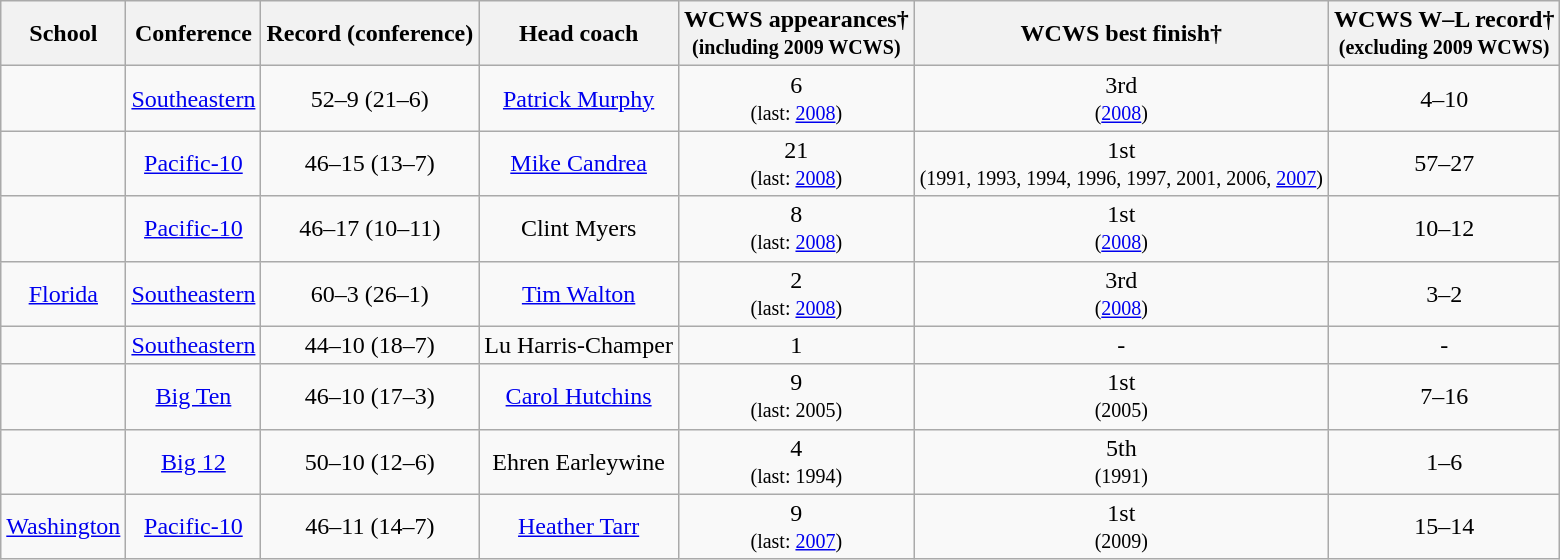<table class="wikitable">
<tr>
<th>School</th>
<th>Conference</th>
<th>Record (conference)</th>
<th>Head coach</th>
<th>WCWS appearances†<br><small> (including 2009 WCWS) </small></th>
<th>WCWS best finish†</th>
<th>WCWS W–L record†<br><small> (excluding 2009 WCWS) </small></th>
</tr>
<tr align=center>
<td></td>
<td><a href='#'>Southeastern</a></td>
<td>52–9 (21–6)</td>
<td><a href='#'>Patrick Murphy</a></td>
<td>6 <br><small>(last: <a href='#'>2008</a>)</small></td>
<td>3rd <br><small>(<a href='#'>2008</a>)</small></td>
<td>4–10</td>
</tr>
<tr align=center>
<td></td>
<td><a href='#'>Pacific-10</a></td>
<td>46–15 (13–7)</td>
<td><a href='#'>Mike Candrea</a></td>
<td>21 <br><small>(last: <a href='#'>2008</a>)</small></td>
<td>1st<br><small>(1991, 1993, 1994, 1996, 1997, 2001, 2006, <a href='#'>2007</a>)</small></td>
<td>57–27</td>
</tr>
<tr align=center>
<td></td>
<td><a href='#'>Pacific-10</a></td>
<td>46–17 (10–11)</td>
<td>Clint Myers</td>
<td>8 <br><small>(last: <a href='#'>2008</a>)</small></td>
<td>1st <br><small>(<a href='#'>2008</a>)</small></td>
<td>10–12</td>
</tr>
<tr align=center>
<td><a href='#'>Florida</a></td>
<td><a href='#'>Southeastern</a></td>
<td>60–3 (26–1)</td>
<td><a href='#'>Tim Walton</a></td>
<td>2 <br><small>(last: <a href='#'>2008</a>)</small></td>
<td>3rd <br><small>(<a href='#'>2008</a>)</small></td>
<td>3–2</td>
</tr>
<tr align=center>
<td></td>
<td><a href='#'>Southeastern</a></td>
<td>44–10 (18–7)</td>
<td>Lu Harris-Champer</td>
<td>1</td>
<td>-</td>
<td>-</td>
</tr>
<tr align=center>
<td></td>
<td><a href='#'>Big Ten</a></td>
<td>46–10 (17–3)</td>
<td><a href='#'>Carol Hutchins</a></td>
<td>9 <br><small>(last: 2005)</small></td>
<td>1st <br><small>(2005)</small></td>
<td>7–16</td>
</tr>
<tr align=center>
<td></td>
<td><a href='#'>Big 12</a></td>
<td>50–10 (12–6)</td>
<td>Ehren Earleywine</td>
<td>4 <br><small>(last: 1994)</small></td>
<td>5th <br><small>(1991)</small></td>
<td>1–6</td>
</tr>
<tr align=center>
<td><a href='#'>Washington</a></td>
<td><a href='#'>Pacific-10</a></td>
<td>46–11 (14–7)</td>
<td><a href='#'>Heather Tarr</a></td>
<td>9 <br><small>(last: <a href='#'>2007</a>)</small></td>
<td>1st <br><small>(2009)</small></td>
<td>15–14</td>
</tr>
</table>
